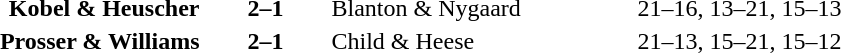<table>
<tr>
<th width=200></th>
<th width=80></th>
<th width=200></th>
<th width=220></th>
</tr>
<tr>
<td align=right><strong>Kobel & Heuscher</strong></td>
<td align=center><strong>2–1</strong></td>
<td align=left>Blanton & Nygaard</td>
<td>21–16, 13–21, 15–13</td>
</tr>
<tr>
<td align=right><strong>Prosser & Williams</strong></td>
<td align=center><strong>2–1</strong></td>
<td align=left>Child & Heese</td>
<td>21–13, 15–21, 15–12</td>
</tr>
</table>
